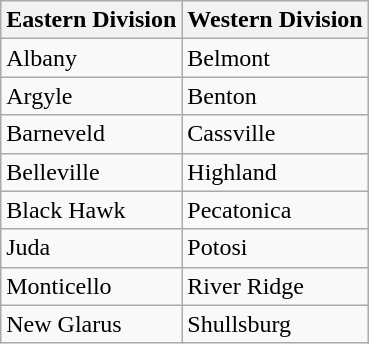<table class="wikitable">
<tr>
<th>Eastern Division</th>
<th>Western Division</th>
</tr>
<tr>
<td>Albany</td>
<td>Belmont</td>
</tr>
<tr>
<td>Argyle</td>
<td>Benton</td>
</tr>
<tr>
<td>Barneveld</td>
<td>Cassville</td>
</tr>
<tr>
<td>Belleville</td>
<td>Highland</td>
</tr>
<tr>
<td>Black Hawk</td>
<td>Pecatonica</td>
</tr>
<tr>
<td>Juda</td>
<td>Potosi</td>
</tr>
<tr>
<td>Monticello</td>
<td>River Ridge</td>
</tr>
<tr>
<td>New Glarus</td>
<td>Shullsburg</td>
</tr>
</table>
